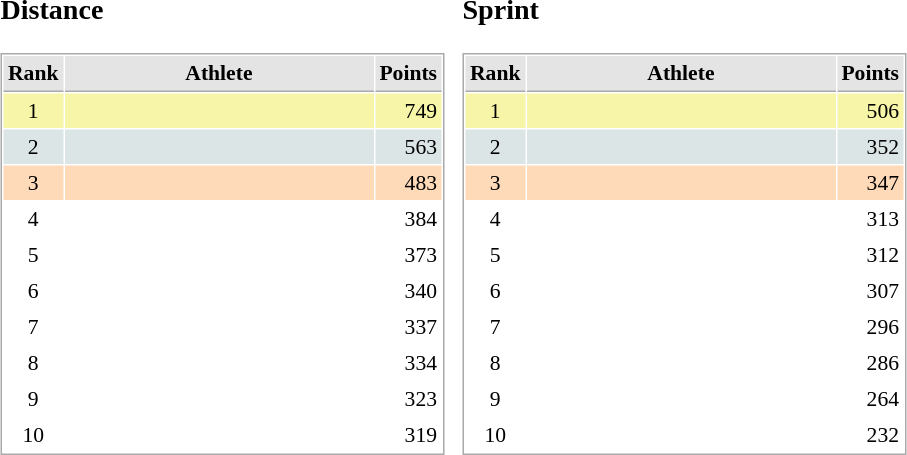<table border="0" cellspacing="10">
<tr>
<td><br><h3>Distance</h3><table cellspacing="1" cellpadding="3" style="border:1px solid #AAAAAA;font-size:90%">
<tr bgcolor="#E4E4E4">
<th style="border-bottom:1px solid #AAAAAA" width=10>Rank</th>
<th style="border-bottom:1px solid #AAAAAA" width=200>Athlete</th>
<th style="border-bottom:1px solid #AAAAAA" width=20 align=right>Points</th>
</tr>
<tr align="center"  bgcolor="#F7F6A8">
<td>1</td>
<td align="left"><strong></strong></td>
<td align=right>749</td>
</tr>
<tr align="center" bgcolor="#DCE5E5">
<td>2</td>
<td align="left"></td>
<td align=right>563</td>
</tr>
<tr align="center"  bgcolor="#FFDAB9">
<td>3</td>
<td align="left"></td>
<td align=right>483</td>
</tr>
<tr align="center">
<td>4</td>
<td align="left"></td>
<td align=right>384</td>
</tr>
<tr align="center">
<td>5</td>
<td align="left"></td>
<td align=right>373</td>
</tr>
<tr align="center">
<td>6</td>
<td align="left"></td>
<td align=right>340</td>
</tr>
<tr align="center">
<td>7</td>
<td align="left"></td>
<td align=right>337</td>
</tr>
<tr align="center">
<td>8</td>
<td align="left"></td>
<td align=right>334</td>
</tr>
<tr align="center">
<td>9</td>
<td align="left"></td>
<td align=right>323</td>
</tr>
<tr align="center">
<td>10</td>
<td align="left"></td>
<td align=right>319</td>
</tr>
</table>
</td>
<td><br><h3>Sprint</h3><table cellspacing="1" cellpadding="3" style="border:1px solid #AAAAAA;font-size:90%">
<tr bgcolor="#E4E4E4">
<th style="border-bottom:1px solid #AAAAAA" width=10>Rank</th>
<th style="border-bottom:1px solid #AAAAAA" width=200>Athlete</th>
<th style="border-bottom:1px solid #AAAAAA" width=20 align=right>Points</th>
</tr>
<tr align="center"  bgcolor="#F7F6A8">
<td>1</td>
<td align="left"><strong></strong></td>
<td align=right>506</td>
</tr>
<tr align="center"   bgcolor="#DCE5E5">
<td>2</td>
<td align="left"></td>
<td align=right>352</td>
</tr>
<tr align="center" bgcolor="#FFDAB9">
<td>3</td>
<td align="left"></td>
<td align=right>347</td>
</tr>
<tr align="center">
<td>4</td>
<td align="left"></td>
<td align=right>313</td>
</tr>
<tr align="center">
<td>5</td>
<td align="left"></td>
<td align=right>312</td>
</tr>
<tr align="center">
<td>6</td>
<td align="left"></td>
<td align=right>307</td>
</tr>
<tr align="center">
<td>7</td>
<td align="left"></td>
<td align=right>296</td>
</tr>
<tr align="center">
<td>8</td>
<td align="left"></td>
<td align=right>286</td>
</tr>
<tr align="center">
<td>9</td>
<td align="left"></td>
<td align=right>264</td>
</tr>
<tr align="center">
<td>10</td>
<td align="left"></td>
<td align=right>232</td>
</tr>
</table>
</td>
</tr>
</table>
